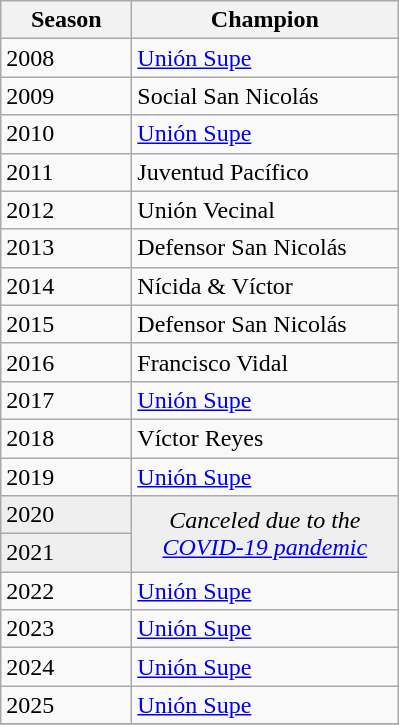<table class="wikitable sortable">
<tr>
<th width=80px>Season</th>
<th width=170px>Champion</th>
</tr>
<tr>
<td>2008</td>
<td><a href='#'>Unión Supe</a></td>
</tr>
<tr>
<td>2009</td>
<td>Social San Nicolás</td>
</tr>
<tr>
<td>2010</td>
<td><a href='#'>Unión Supe</a></td>
</tr>
<tr>
<td>2011</td>
<td>Juventud Pacífico</td>
</tr>
<tr>
<td>2012</td>
<td>Unión Vecinal</td>
</tr>
<tr>
<td>2013</td>
<td>Defensor San Nicolás</td>
</tr>
<tr>
<td>2014</td>
<td>Nícida & Víctor</td>
</tr>
<tr>
<td>2015</td>
<td>Defensor San Nicolás</td>
</tr>
<tr>
<td>2016</td>
<td>Francisco Vidal</td>
</tr>
<tr>
<td>2017</td>
<td><a href='#'>Unión Supe</a></td>
</tr>
<tr>
<td>2018</td>
<td>Víctor Reyes</td>
</tr>
<tr>
<td>2019</td>
<td><a href='#'>Unión Supe</a></td>
</tr>
<tr bgcolor=#efefef>
<td>2020</td>
<td rowspan=2 colspan="1" align=center><em>Canceled due to the <a href='#'>COVID-19 pandemic</a></em></td>
</tr>
<tr bgcolor=#efefef>
<td>2021</td>
</tr>
<tr>
<td>2022</td>
<td><a href='#'>Unión Supe</a></td>
</tr>
<tr>
<td>2023</td>
<td><a href='#'>Unión Supe</a></td>
</tr>
<tr>
<td>2024</td>
<td><a href='#'>Unión Supe</a></td>
</tr>
<tr>
<td>2025</td>
<td><a href='#'>Unión Supe</a></td>
</tr>
<tr>
</tr>
</table>
